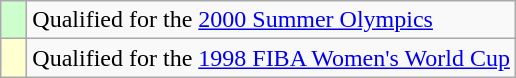<table class="wikitable">
<tr>
<td width=10px bgcolor="#ccffcc"></td>
<td>Qualified for the <a href='#'>2000 Summer Olympics</a></td>
</tr>
<tr>
<td width=10px bgcolor="#ffffd0"></td>
<td>Qualified for the <a href='#'>1998 FIBA Women's World Cup</a></td>
</tr>
</table>
